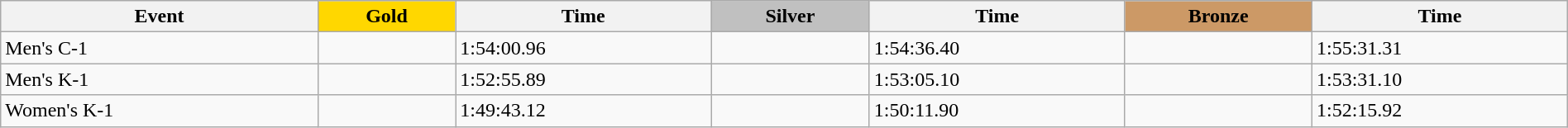<table class="wikitable" width=100%>
<tr>
<th>Event</th>
<td align=center bgcolor="gold"><strong>Gold</strong></td>
<th>Time</th>
<td align=center bgcolor="silver"><strong>Silver</strong></td>
<th>Time</th>
<td align=center bgcolor="CC9966"><strong>Bronze</strong></td>
<th>Time</th>
</tr>
<tr>
<td>Men's C-1</td>
<td></td>
<td>1:54:00.96</td>
<td></td>
<td>1:54:36.40</td>
<td></td>
<td>1:55:31.31</td>
</tr>
<tr>
<td>Men's K-1</td>
<td></td>
<td>1:52:55.89</td>
<td></td>
<td>1:53:05.10</td>
<td></td>
<td>1:53:31.10</td>
</tr>
<tr>
<td>Women's K-1</td>
<td></td>
<td>1:49:43.12</td>
<td></td>
<td>1:50:11.90</td>
<td></td>
<td>1:52:15.92</td>
</tr>
</table>
